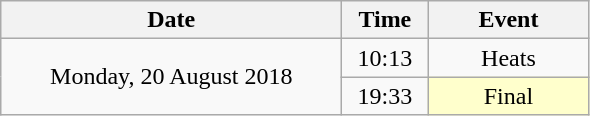<table class = "wikitable" style="text-align:center;">
<tr>
<th width=220>Date</th>
<th width=50>Time</th>
<th width=100>Event</th>
</tr>
<tr>
<td rowspan=2>Monday, 20 August 2018</td>
<td>10:13</td>
<td>Heats</td>
</tr>
<tr>
<td>19:33</td>
<td bgcolor=ffffcc>Final</td>
</tr>
</table>
